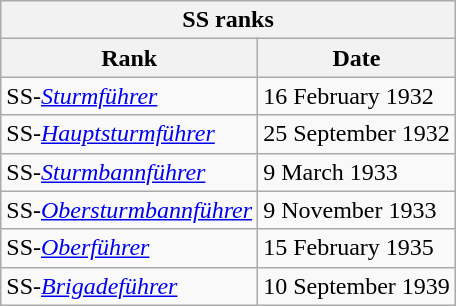<table class="wikitable float-right">
<tr>
<th colspan="2">SS ranks</th>
</tr>
<tr>
<th>Rank</th>
<th>Date</th>
</tr>
<tr>
<td>SS-<em><a href='#'>Sturmführer</a></em></td>
<td>16 February 1932</td>
</tr>
<tr>
<td>SS-<em><a href='#'>Hauptsturmführer</a></em></td>
<td>25 September 1932</td>
</tr>
<tr>
<td>SS-<em><a href='#'>Sturmbannführer</a></em></td>
<td>9 March 1933</td>
</tr>
<tr>
<td>SS-<em><a href='#'>Obersturmbannführer</a></em></td>
<td>9 November 1933</td>
</tr>
<tr>
<td>SS-<em><a href='#'>Oberführer</a></em></td>
<td>15 February 1935</td>
</tr>
<tr>
<td>SS-<em><a href='#'>Brigadeführer</a></em></td>
<td>10 September 1939</td>
</tr>
</table>
